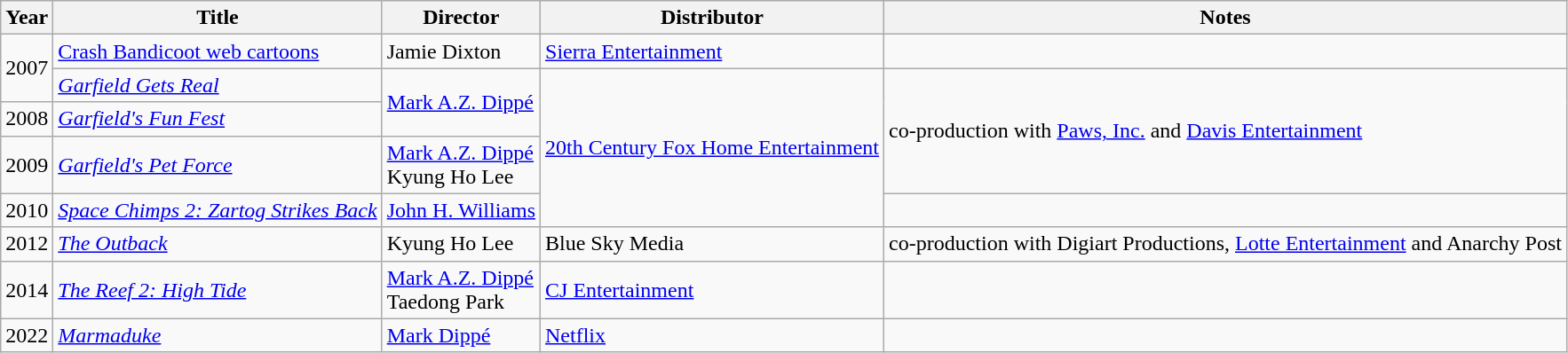<table class="wikitable sortable">
<tr>
<th>Year</th>
<th>Title</th>
<th>Director</th>
<th>Distributor</th>
<th>Notes</th>
</tr>
<tr>
<td rowspan="2">2007</td>
<td><a href='#'>Crash Bandicoot web cartoons</a></td>
<td>Jamie Dixton</td>
<td><a href='#'>Sierra Entertainment</a></td>
<td></td>
</tr>
<tr>
<td><em><a href='#'>Garfield Gets Real</a></em></td>
<td rowspan="2"><a href='#'>Mark A.Z. Dippé</a></td>
<td rowspan="4"><a href='#'>20th Century Fox Home Entertainment</a></td>
<td rowspan="3">co-production with <a href='#'>Paws, Inc.</a> and <a href='#'>Davis Entertainment</a></td>
</tr>
<tr>
<td>2008</td>
<td><em><a href='#'>Garfield's Fun Fest</a></em></td>
</tr>
<tr>
<td>2009</td>
<td><em><a href='#'>Garfield's Pet Force</a></em></td>
<td><a href='#'>Mark A.Z. Dippé</a><br>Kyung Ho Lee</td>
</tr>
<tr>
<td>2010</td>
<td><em><a href='#'>Space Chimps 2: Zartog Strikes Back</a></em></td>
<td><a href='#'>John H. Williams</a></td>
<td></td>
</tr>
<tr>
<td>2012</td>
<td><em><a href='#'>The Outback</a></em></td>
<td>Kyung Ho Lee</td>
<td>Blue Sky Media</td>
<td>co-production with Digiart Productions, <a href='#'>Lotte Entertainment</a> and Anarchy Post</td>
</tr>
<tr>
<td>2014</td>
<td><em><a href='#'>The Reef 2: High Tide</a></em></td>
<td><a href='#'>Mark A.Z. Dippé</a><br>Taedong Park</td>
<td><a href='#'>CJ Entertainment</a></td>
<td></td>
</tr>
<tr>
<td>2022</td>
<td><em><a href='#'>Marmaduke</a></em></td>
<td><a href='#'>Mark Dippé</a></td>
<td><a href='#'>Netflix</a></td>
<td></td>
</tr>
</table>
